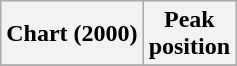<table class="wikitable sortable plainrowheaders" style="text-align:center">
<tr>
<th>Chart (2000)</th>
<th>Peak<br>position</th>
</tr>
<tr>
</tr>
</table>
